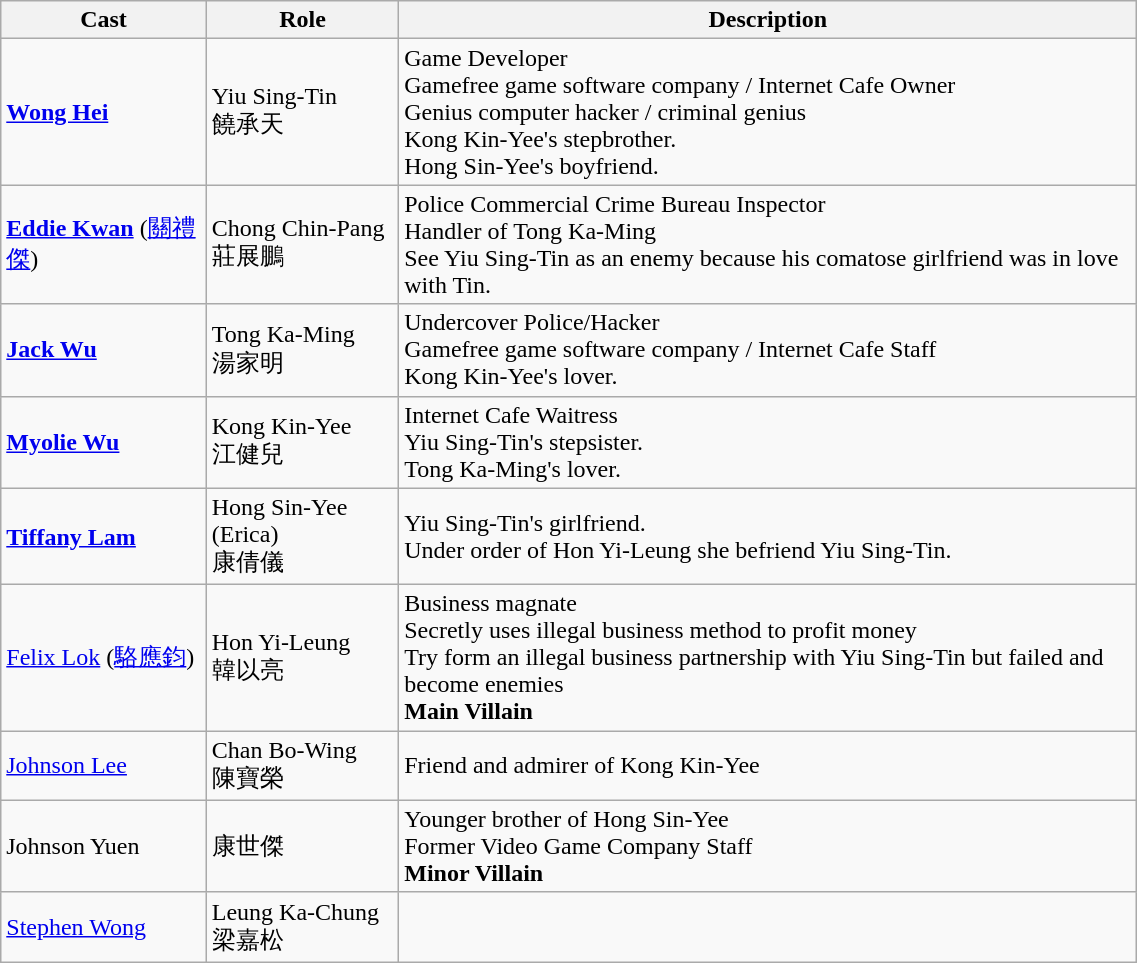<table class="wikitable" width="60%">
<tr>
<th>Cast</th>
<th>Role</th>
<th>Description</th>
</tr>
<tr>
<td><strong><a href='#'>Wong Hei</a></strong></td>
<td>Yiu Sing-Tin <br> 饒承天</td>
<td>Game Developer <br> Gamefree game software company / Internet Cafe Owner <br> Genius computer hacker / criminal genius  <br> Kong Kin-Yee's stepbrother. <br> Hong Sin-Yee's boyfriend.</td>
</tr>
<tr>
<td><strong><a href='#'>Eddie Kwan</a></strong> (<a href='#'>關禮傑</a>)</td>
<td>Chong Chin-Pang <br> 莊展鵬</td>
<td>Police Commercial Crime Bureau Inspector <br> Handler of Tong Ka-Ming <br> See  Yiu Sing-Tin as an enemy because his comatose girlfriend was in love with Tin.</td>
</tr>
<tr>
<td><strong><a href='#'>Jack Wu</a></strong></td>
<td>Tong Ka-Ming <br> 湯家明</td>
<td>Undercover Police/Hacker <br> Gamefree game software company / Internet Cafe Staff <br> Kong Kin-Yee's lover.</td>
</tr>
<tr>
<td><strong><a href='#'>Myolie Wu</a></strong></td>
<td>Kong Kin-Yee <br> 江健兒</td>
<td>Internet Cafe Waitress <br> Yiu Sing-Tin's stepsister. <br> Tong Ka-Ming's lover.</td>
</tr>
<tr>
<td><strong><a href='#'>Tiffany Lam</a></strong></td>
<td>Hong Sin-Yee (Erica) <br> 康倩儀</td>
<td fashion model >Yiu Sing-Tin's girlfriend. <br> Under order of  Hon Yi-Leung she befriend Yiu Sing-Tin.</td>
</tr>
<tr>
<td><a href='#'>Felix Lok</a> (<a href='#'>駱應鈞</a>)</td>
<td>Hon Yi-Leung <br> 韓以亮</td>
<td>Business magnate <br> Secretly uses illegal business method to profit money <br> Try form an illegal business partnership with Yiu Sing-Tin but failed and become enemies <br>  <strong>Main Villain</strong></td>
</tr>
<tr>
<td><a href='#'>Johnson Lee</a></td>
<td>Chan Bo-Wing <br> 陳寶榮</td>
<td>Friend and admirer of Kong Kin-Yee</td>
</tr>
<tr>
<td>Johnson Yuen</td>
<td>康世傑</td>
<td>Younger brother of Hong Sin-Yee <br> Former Video Game Company Staff <br> <strong>Minor Villain</strong></td>
</tr>
<tr>
<td><a href='#'>Stephen Wong</a></td>
<td>Leung Ka-Chung <br> 梁嘉松</td>
<td></td>
</tr>
</table>
